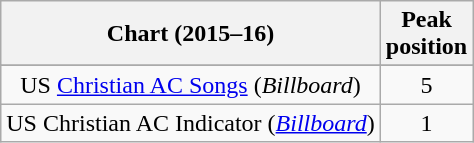<table class="wikitable sortable plainrowheaders" style="text-align:center">
<tr>
<th scope="col">Chart (2015–16)</th>
<th scope="col">Peak<br> position</th>
</tr>
<tr>
</tr>
<tr>
</tr>
<tr>
</tr>
<tr>
<td>US <a href='#'>Christian AC Songs</a> (<em>Billboard</em>)</td>
<td align="center">5</td>
</tr>
<tr>
<td>US Christian AC Indicator (<em><a href='#'>Billboard</a></em>)</td>
<td align="center">1</td>
</tr>
</table>
